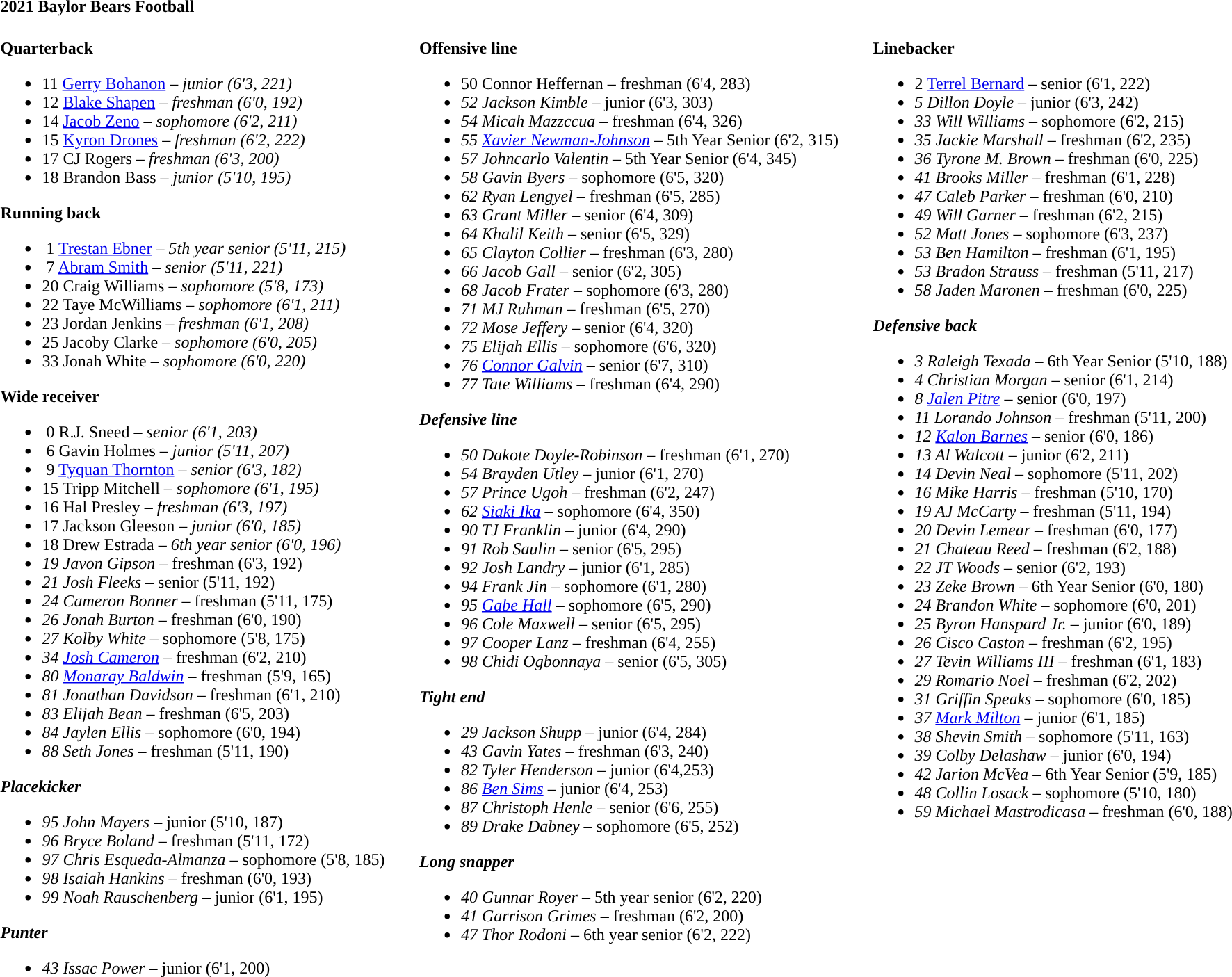<table class="toccolours" style="text-align: left;">
<tr>
<td colspan=11><strong>2021 Baylor Bears Football</strong></td>
</tr>
<tr>
<td valign="top"><br><strong>Quarterback</strong><ul><li>11 <a href='#'>Gerry Bohanon</a> – <em> junior (6'3, 221)</em></li><li>12 <a href='#'>Blake Shapen</a> – <em> freshman (6'0, 192)</em></li><li>14 <a href='#'>Jacob Zeno</a> – <em> sophomore (6'2, 211)</em></li><li>15 <a href='#'>Kyron Drones</a> – <em>freshman (6'2, 222)</em></li><li>17 CJ Rogers – <em>freshman (6'3, 200)</em></li><li>18 Brandon Bass – <em> junior (5'10, 195)</em></li></ul><strong>Running back</strong><ul><li> 1 <a href='#'>Trestan Ebner</a> – <em>5th year senior (5'11, 215)</em></li><li> 7 <a href='#'>Abram Smith</a> – <em> senior (5'11, 221)</em></li><li>20 Craig Williams – <em> sophomore (5'8, 173)</em></li><li>22 Taye McWilliams – <em> sophomore (6'1, 211)</em></li><li>23 Jordan Jenkins – <em>freshman (6'1, 208)</em></li><li>25 Jacoby Clarke – <em> sophomore (6'0, 205)</em></li><li>33 Jonah White – <em> sophomore (6'0, 220)</em></li></ul><strong>Wide receiver</strong><ul><li> 0 R.J. Sneed – <em> senior (6'1, 203)</em></li><li> 6 Gavin Holmes – <em> junior (5'11, 207)</em></li><li> 9 <a href='#'>Tyquan Thornton</a> – <em> senior (6'3, 182)</em></li><li>15 Tripp Mitchell – <em> sophomore (6'1, 195)</em></li><li>16 Hal Presley – <em>freshman (6'3, 197)</em></li><li>17 Jackson Gleeson – <em> junior (6'0, 185)</em></li><li>18 Drew Estrada – <em>6th year senior (6'0, 196)</li><li>19 Javon Gipson – </em>freshman (6'3, 192)<em></li><li>21 Josh Fleeks – </em>senior (5'11, 192)<em></li><li>24 Cameron Bonner – </em>freshman (5'11, 175)<em></li><li>26 Jonah Burton – </em>freshman (6'0, 190)<em></li><li>27 Kolby White – </em>sophomore (5'8, 175)<em></li><li>34 <a href='#'>Josh Cameron</a> – </em>freshman (6'2, 210)<em></li><li>80 <a href='#'>Monaray Baldwin</a> – </em>freshman (5'9, 165)<em></li><li>81 Jonathan Davidson – </em> freshman (6'1, 210)<em></li><li>83 Elijah Bean – </em>freshman (6'5, 203)<em></li><li>84 Jaylen Ellis – </em> sophomore (6'0, 194)<em></li><li>88 Seth Jones – </em> freshman (5'11, 190)<em></li></ul><strong>Placekicker</strong><ul><li>95 John Mayers – </em>junior (5'10, 187)<em></li><li>96 Bryce Boland – </em> freshman (5'11, 172)<em></li><li>97 Chris Esqueda-Almanza – </em>sophomore (5'8, 185)<em></li><li>98 Isaiah Hankins – </em>freshman (6'0, 193)<em></li><li>99 Noah Rauschenberg – </em>junior (6'1, 195)<em></li></ul><strong>Punter</strong><ul><li>43 Issac Power – </em>junior (6'1, 200)<em></li></ul></td>
<td width="25"> </td>
<td valign="top"><br><strong>Offensive line</strong><ul><li>50 Connor Heffernan – </em>freshman (6'4, 283)<em></li><li>52 Jackson Kimble – </em>junior (6'3, 303)<em></li><li>54 Micah Mazzccua – </em> freshman (6'4, 326)<em></li><li>55 <a href='#'>Xavier Newman-Johnson</a> – </em>5th  Year Senior (6'2, 315)<em></li><li>57 Johncarlo Valentin – </em>5th  Year Senior (6'4, 345)<em></li><li>58 Gavin Byers – </em>sophomore (6'5, 320)<em></li><li>62 Ryan Lengyel – </em>freshman (6'5, 285)<em></li><li>63 Grant Miller – </em>senior (6'4, 309)<em></li><li>64 Khalil Keith – </em>senior (6'5, 329)<em></li><li>65 Clayton Collier – </em>freshman (6'3, 280)<em></li><li>66 Jacob Gall – </em>senior (6'2, 305)<em></li><li>68 Jacob Frater – </em>sophomore (6'3, 280)<em></li><li>71 MJ Ruhman – </em>freshman (6'5, 270)<em></li><li>72 Mose Jeffery – </em>senior (6'4, 320)<em></li><li>75 Elijah Ellis – </em>sophomore (6'6, 320)<em></li><li>76 <a href='#'>Connor Galvin</a> – </em>senior (6'7, 310)<em></li><li>77 Tate Williams – </em>freshman (6'4, 290)<em></li></ul><strong>Defensive line</strong><ul><li>50 Dakote Doyle-Robinson – </em>freshman (6'1, 270)<em></li><li>54 Brayden Utley – </em>junior (6'1, 270)<em></li><li>57 Prince Ugoh – </em>freshman (6'2, 247)<em></li><li>62 <a href='#'>Siaki Ika</a> – </em>sophomore (6'4, 350)<em></li><li>90 TJ Franklin – </em>junior (6'4, 290)<em></li><li>91 Rob Saulin – </em>senior (6'5, 295)<em></li><li>92 Josh Landry – </em>junior (6'1, 285)<em></li><li>94 Frank Jin – </em>sophomore (6'1, 280)<em></li><li>95 <a href='#'>Gabe Hall</a> – </em>sophomore (6'5, 290)<em></li><li>96 Cole Maxwell – </em>senior (6'5, 295)<em></li><li>97 Cooper Lanz – </em>freshman (6'4, 255)<em></li><li>98 Chidi Ogbonnaya – </em>senior (6'5, 305)<em></li></ul><strong>Tight end</strong><ul><li>29 Jackson Shupp – </em> junior (6'4, 284)<em></li><li>43 Gavin Yates – </em>freshman (6'3, 240)<em></li><li>82 Tyler Henderson – </em> junior (6'4,253)<em></li><li>86 <a href='#'>Ben Sims</a> – </em> junior (6'4, 253)<em></li><li>87 Christoph Henle – </em>senior (6'6, 255)<em></li><li>89 Drake Dabney – </em>sophomore (6'5, 252)<em></li></ul><strong>Long snapper</strong><ul><li>40 Gunnar Royer – </em>5th year senior (6'2, 220)<em></li><li>41 Garrison Grimes – </em>freshman (6'2, 200)<em></li><li>47 Thor Rodoni – </em>6th year senior (6'2, 222)<em></li></ul></td>
<td width="25"> </td>
<td valign="top"><br><strong>Linebacker</strong><ul><li>2 <a href='#'>Terrel Bernard</a> – </em>senior (6'1, 222)<em></li><li>5 Dillon Doyle – </em>junior (6'3, 242)<em></li><li>33 Will Williams – </em>sophomore (6'2, 215)<em></li><li>35 Jackie Marshall – </em>freshman (6'2, 235)<em></li><li>36 Tyrone M. Brown – </em>freshman (6'0, 225)<em></li><li>41 Brooks Miller – </em> freshman (6'1, 228)<em></li><li>47 Caleb Parker – </em> freshman (6'0, 210)<em></li><li>49 Will Garner – </em> freshman (6'2, 215)<em></li><li>52 Matt Jones – </em>sophomore (6'3, 237)<em></li><li>53 Ben Hamilton – </em> freshman (6'1, 195)<em></li><li>53 Bradon Strauss – </em> freshman (5'11, 217)<em></li><li>58 Jaden Maronen – </em>freshman (6'0, 225)<em></li></ul><strong>Defensive back</strong><ul><li>3 Raleigh Texada – </em>6th Year Senior (5'10, 188)<em></li><li>4 Christian Morgan – </em>senior (6'1, 214)<em></li><li>8 <a href='#'>Jalen Pitre</a> – </em>senior (6'0, 197)<em></li><li>11 Lorando Johnson – </em> freshman (5'11, 200)<em></li><li>12 <a href='#'>Kalon Barnes</a> – </em>senior (6'0, 186)<em></li><li>13 Al Walcott – </em>junior (6'2, 211)<em></li><li>14 Devin Neal – </em>sophomore (5'11, 202)<em></li><li>16 Mike Harris – </em> freshman (5'10, 170)<em></li><li>19 AJ McCarty – </em> freshman (5'11, 194)<em></li><li>20 Devin Lemear – </em>freshman (6'0, 177)<em></li><li>21 Chateau Reed – </em> freshman (6'2, 188)<em></li><li>22 JT Woods – </em>senior (6'2, 193)<em></li><li>23 Zeke Brown – </em>6th Year Senior (6'0, 180)<em></li><li>24 Brandon White – </em>sophomore (6'0, 201)<em></li><li>25 Byron Hanspard Jr. – </em>junior (6'0, 189)<em></li><li>26 Cisco Caston – </em>freshman (6'2, 195)<em></li><li>27 Tevin Williams III – </em>freshman (6'1, 183)<em></li><li>29 Romario Noel – </em>freshman (6'2, 202)<em></li><li>31 Griffin Speaks – </em>sophomore (6'0, 185)<em></li><li>37 <a href='#'>Mark Milton</a> – </em>junior (6'1, 185)<em></li><li>38 Shevin Smith – </em>sophomore (5'11, 163)<em></li><li>39 Colby Delashaw – </em>junior (6'0, 194)<em></li><li>42 Jarion McVea – </em>6th Year Senior (5'9, 185)<em></li><li>48 Collin Losack – </em>sophomore (5'10, 180)<em></li><li>59 Michael Mastrodicasa – </em>freshman (6'0, 188)<em></li></ul></td>
</tr>
</table>
